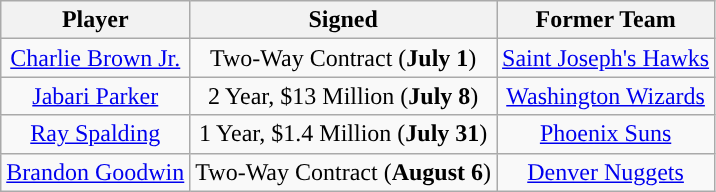<table class="wikitable sortable sortable" style="text-align: center">
<tr>
<th>Player</th>
<th>Signed</th>
<th>Former Team</th>
</tr>
<tr style="text-align: center">
<td><a href='#'>Charlie Brown Jr.</a></td>
<td>Two-Way Contract (<strong>July 1</strong>)</td>
<td><a href='#'>Saint Joseph's Hawks</a></td>
</tr>
<tr style="text-align: center">
<td><a href='#'>Jabari Parker</a></td>
<td>2 Year, $13 Million (<strong>July 8</strong>)</td>
<td><a href='#'>Washington Wizards</a></td>
</tr>
<tr style="text-align: center">
<td><a href='#'>Ray Spalding</a></td>
<td>1 Year, $1.4 Million (<strong>July 31</strong>)</td>
<td><a href='#'>Phoenix Suns</a></td>
</tr>
<tr style="text-align: center">
<td><a href='#'>Brandon Goodwin</a></td>
<td>Two-Way Contract (<strong>August 6</strong>)</td>
<td><a href='#'>Denver Nuggets</a></td>
</tr>
</table>
